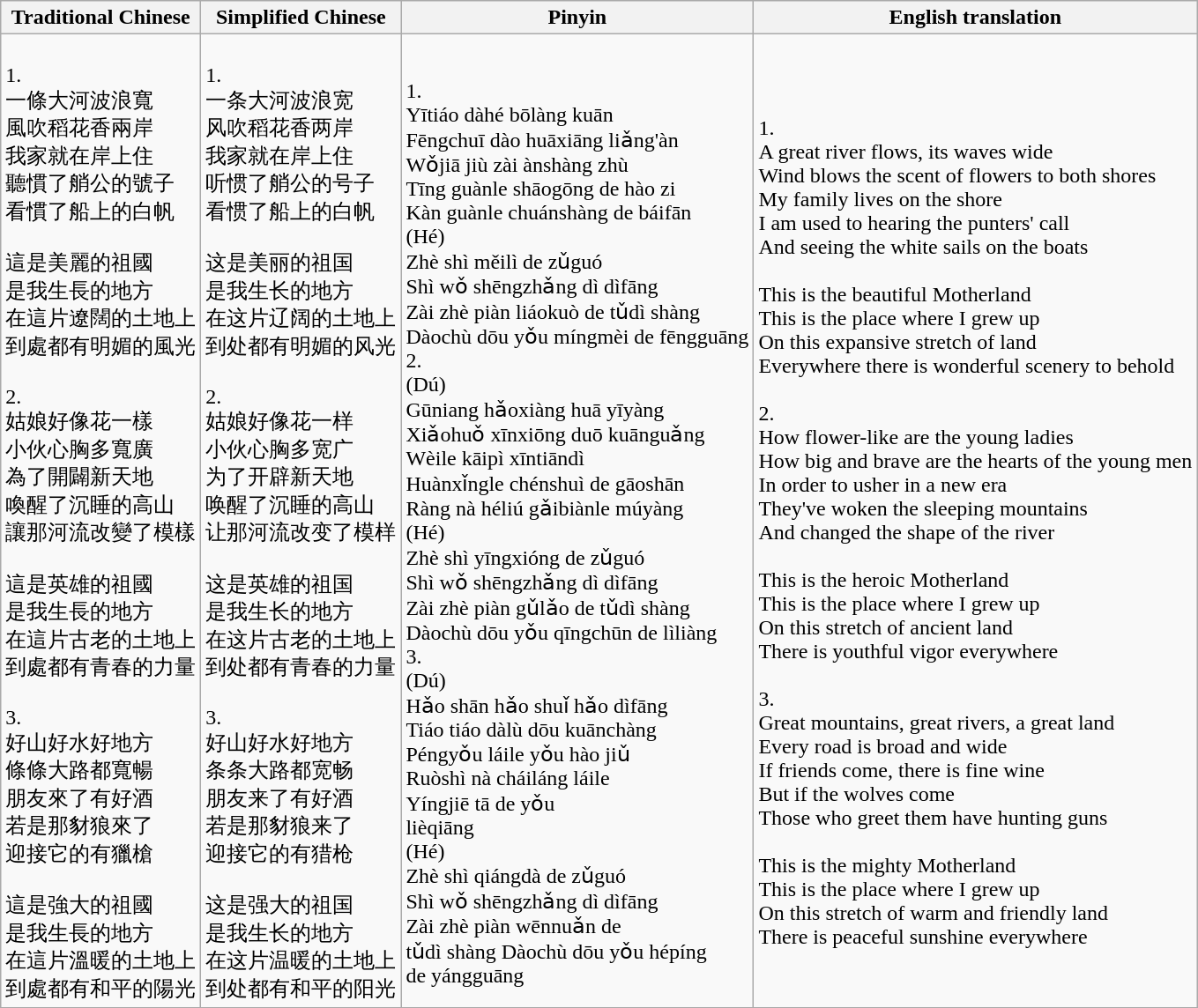<table class="wikitable">
<tr>
<th>Traditional Chinese</th>
<th>Simplified Chinese </th>
<th>Pinyin</th>
<th>English translation</th>
</tr>
<tr>
<td><br>1.<br>一條大河波浪寬<br>
風吹稻花香兩岸<br>
我家就在岸上住<br>
聽慣了艄公的號子<br>
看慣了船上的白帆<br>
<br>這是美麗的祖國<br>
是我生長的地方<br>
在這片遼闊的土地上<br>
到處都有明媚的風光<br>
<br>
2.<br>姑娘好像花一樣<br>
小伙心胸多寬廣<br>
為了開闢新天地<br>
喚醒了沉睡的高山<br>
讓那河流改變了模樣<br>
<br>這是英雄的祖國<br>
是我生長的地方<br>
在這片古老的土地上<br>
到處都有青春的力量<br>
<br>
3.<br>好山好水好地方<br>
條條大路都寬暢<br>
朋友來了有好酒<br>
若是那豺狼來了<br>
迎接它的有獵槍<br>
<br>這是強大的祖國<br>
是我生長的地方<br>
在這片溫暖的土地上<br>
到處都有和平的陽光<br></td>
<td><br>1.<br>一条大河波浪宽<br>
风吹稻花香两岸<br>
我家就在岸上住<br>
听惯了艄公的号子<br>
看惯了船上的白帆<br>
<br>这是美丽的祖国<br>
是我生长的地方<br>
在这片辽阔的土地上<br>
到处都有明媚的风光<br>
<br>
2.<br>姑娘好像花一样<br>
小伙心胸多宽广<br>
为了开辟新天地<br>
唤醒了沉睡的高山<br>
让那河流改变了模样<br>
<br>这是英雄的祖国<br>
是我生长的地方<br>
在这片古老的土地上<br>
到处都有青春的力量<br>
<br>
3.<br>好山好水好地方<br>
条条大路都宽畅<br>
朋友来了有好酒<br>
若是那豺狼来了<br>
迎接它的有猎枪<br>
<br>这是强大的祖国<br>
是我生长的地方<br>
在这片温暖的土地上<br>
到处都有和平的阳光<br></td>
<td><br>1.<br>
Yītiáo dàhé bōlàng kuān<br>
Fēngchuī dào huāxiāng liǎng'àn<br>
Wǒjiā jiù zài ànshàng zhù<br>
Tīng guànle shāogōng de hào zi<br>
Kàn guànle chuánshàng de báifān<br>(Hé)<br>Zhè shì měilì de zǔguó<br>
Shì wǒ shēngzhǎng dì dìfāng<br>
Zài zhè piàn liáokuò de tǔdì shàng<br>
Dàochù dōu yǒu míngmèi de fēngguāng<br>2.<br>(Dú)<br>
Gūniang hǎoxiàng huā yīyàng<br>
Xiǎohuǒ xīnxiōng duō kuānguǎng<br>
Wèile kāipì xīntiāndì<br>
Huànxǐngle chénshuì de gāoshān<br>
Ràng nà héliú gǎibiànle múyàng<br>(Hé)<br>
Zhè shì yīngxióng de zǔguó<br>
Shì wǒ shēngzhǎng dì dìfāng <br>
Zài zhè piàn gǔlǎo de tǔdì shàng<br>Dàochù dōu yǒu qīngchūn de lìliàng<br>3.<br>(Dú)<br>
Hǎo shān hǎo shuǐ hǎo dìfāng<br>Tiáo tiáo dàlù dōu kuānchàng<br>Péngyǒu láile yǒu hào jiǔ<br>Ruòshì nà cháiláng láile<br>Yíngjiē tā de yǒu <br>lièqiāng<br>(Hé)<br>
Zhè shì qiángdà de zǔguó<br>
Shì wǒ shēngzhǎng dì dìfāng<br>
Zài zhè piàn wēnnuǎn de <br>tǔdì shàng
Dàochù dōu yǒu hépíng<br> de yángguāng</td>
<td><br>1.<br>A great river flows, its waves wide<br>
Wind blows the scent of flowers to both shores<br>
My family lives on the shore<br>
I am used to hearing the punters' call<br>
And seeing the white sails on the boats<br>
<br>This is the beautiful Motherland<br>
This is the place where I grew up<br>
On this expansive stretch of land<br>
Everywhere there is wonderful scenery to behold<br>
<br>
2.<br>How flower-like are the young ladies<br>
How big and brave are the hearts of the young men<br>
In order to usher in a new era<br>
They've woken the sleeping mountains<br>
And changed the shape of the river<br>
<br>This is the heroic Motherland<br>
This is the place where I grew up<br>
On this stretch of ancient land<br>
There is youthful vigor everywhere<br>
<br>
3.<br>Great mountains, great rivers, a great land<br>
Every road is broad and wide<br>
If friends come, there is fine wine<br>
But if the wolves come<br>
Those who greet them have hunting guns<br>
<br>This is the mighty Motherland<br>
This is the place where I grew up<br>
On this stretch of warm and friendly land<br>
There is peaceful sunshine everywhere<br></td>
</tr>
</table>
